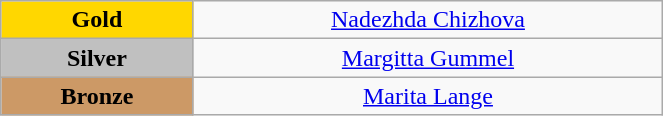<table class="wikitable" style="text-align:center; " width="35%">
<tr>
<td bgcolor="gold"><strong>Gold</strong></td>
<td><a href='#'>Nadezhda Chizhova</a><br>  <small><em></em></small></td>
</tr>
<tr>
<td bgcolor="silver"><strong>Silver</strong></td>
<td><a href='#'>Margitta Gummel</a><br>  <small><em></em></small></td>
</tr>
<tr>
<td bgcolor="CC9966"><strong>Bronze</strong></td>
<td><a href='#'>Marita Lange</a><br>  <small><em></em></small></td>
</tr>
</table>
